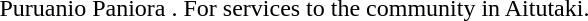<table>
<tr>
<td>Puruanio Paniora .</td>
<td>For services to the community in Aitutaki.</td>
<td></td>
</tr>
</table>
